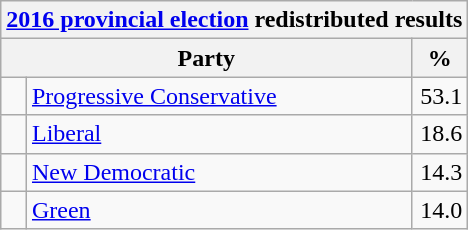<table class="wikitable">
<tr>
<th colspan="4"><a href='#'>2016 provincial election</a> redistributed results</th>
</tr>
<tr>
<th bgcolor="#DDDDFF" width="130px" colspan="2">Party</th>
<th bgcolor="#DDDDFF" width="30px">%</th>
</tr>
<tr>
<td> </td>
<td><a href='#'>Progressive Conservative</a></td>
<td align=right>53.1</td>
</tr>
<tr>
<td> </td>
<td><a href='#'>Liberal</a></td>
<td align=right>18.6</td>
</tr>
<tr>
<td> </td>
<td><a href='#'>New Democratic</a></td>
<td align=right>14.3</td>
</tr>
<tr>
<td> </td>
<td><a href='#'>Green</a></td>
<td align=right>14.0</td>
</tr>
</table>
